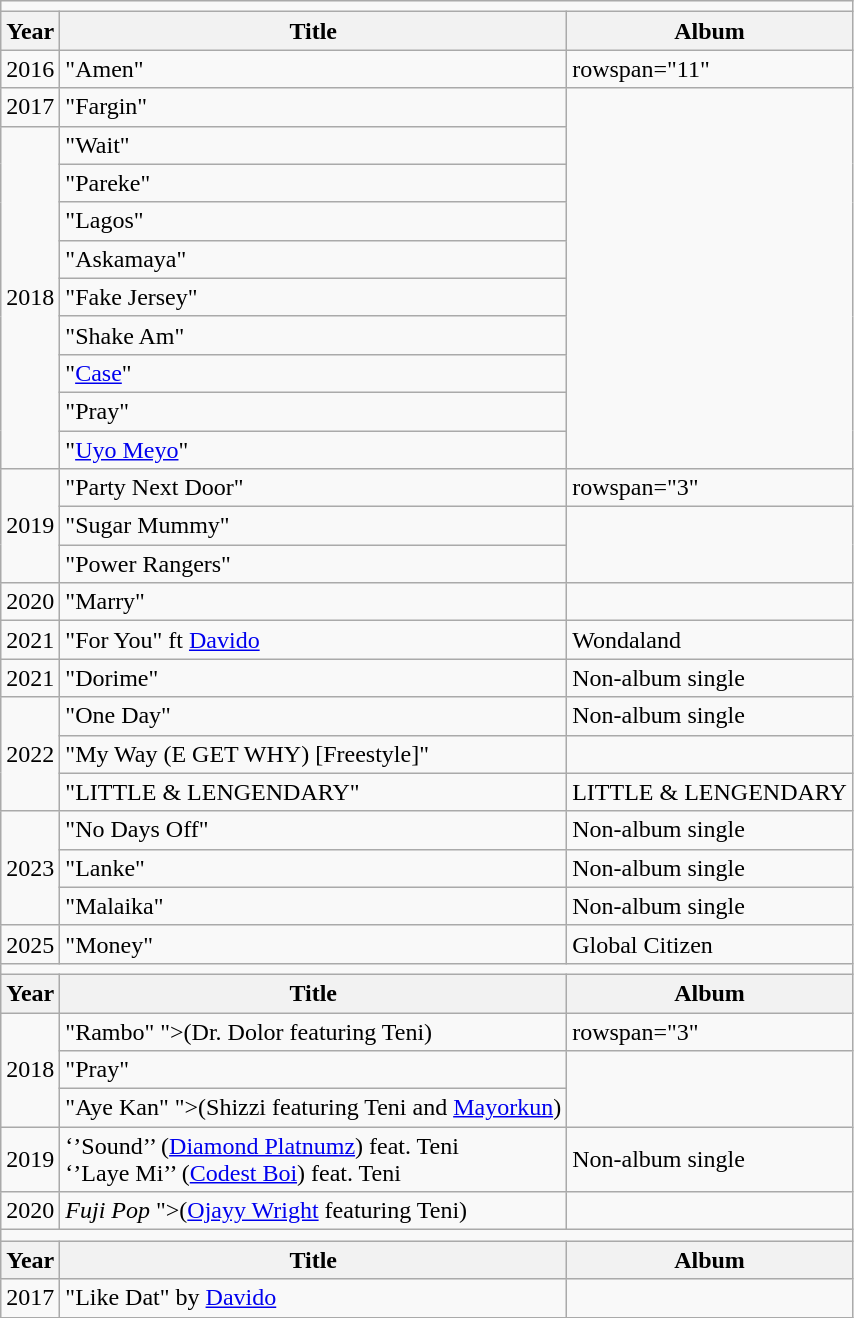<table class="wikitable sortable">
<tr>
<td colspan="3" style="font-size:100%"></td>
</tr>
<tr>
<th>Year</th>
<th>Title</th>
<th>Album</th>
</tr>
<tr>
<td>2016</td>
<td>"Amen"</td>
<td>rowspan="11"</td>
</tr>
<tr>
<td>2017</td>
<td>"Fargin"</td>
</tr>
<tr>
<td rowspan="9">2018</td>
<td>"Wait"</td>
</tr>
<tr>
<td>"Pareke"</td>
</tr>
<tr>
<td>"Lagos"</td>
</tr>
<tr>
<td>"Askamaya"</td>
</tr>
<tr>
<td>"Fake Jersey"</td>
</tr>
<tr>
<td>"Shake Am"</td>
</tr>
<tr>
<td>"<a href='#'>Case</a>"</td>
</tr>
<tr>
<td>"Pray"</td>
</tr>
<tr>
<td>"<a href='#'>Uyo Meyo</a>"</td>
</tr>
<tr>
<td rowspan="3">2019</td>
<td>"Party Next Door"</td>
<td>rowspan="3"</td>
</tr>
<tr>
<td>"Sugar Mummy"</td>
</tr>
<tr>
<td>"Power Rangers"</td>
</tr>
<tr>
<td>2020</td>
<td>"Marry"</td>
<td></td>
</tr>
<tr>
<td>2021</td>
<td>"For You" ft <a href='#'>Davido</a></td>
<td>Wondaland</td>
</tr>
<tr>
<td>2021</td>
<td>"Dorime"</td>
<td>Non-album single</td>
</tr>
<tr>
<td rowspan="3">2022</td>
<td>"One Day"</td>
<td>Non-album single</td>
</tr>
<tr>
<td>"My Way (E GET WHY) [Freestyle]"</td>
<td></td>
</tr>
<tr>
<td>"LITTLE & LENGENDARY"</td>
<td>LITTLE & LENGENDARY</td>
</tr>
<tr>
<td rowspan="3">2023</td>
<td>"No Days Off"</td>
<td>Non-album single</td>
</tr>
<tr>
<td>"Lanke"</td>
<td>Non-album single</td>
</tr>
<tr>
<td>"Malaika"</td>
<td>Non-album single</td>
</tr>
<tr>
<td>2025</td>
<td>"Money"</td>
<td>Global Citizen</td>
</tr>
<tr>
<td colspan="3" style="font-size:100%"></td>
</tr>
<tr>
<th>Year</th>
<th>Title</th>
<th>Album</th>
</tr>
<tr>
<td rowspan="3">2018</td>
<td>"Rambo" <span>">(Dr. Dolor featuring Teni)</span></td>
<td>rowspan="3" </td>
</tr>
<tr>
<td>"Pray"</td>
</tr>
<tr>
<td>"Aye Kan" <span>">(Shizzi featuring Teni and <a href='#'>Mayorkun</a>)</span></td>
</tr>
<tr>
<td>2019</td>
<td>‘’Sound’’ (<a href='#'>Diamond Platnumz</a>) feat. Teni<br>‘’Laye Mi’’ (<a href='#'>Codest Boi</a>) feat. Teni</td>
<td>Non-album single</td>
</tr>
<tr>
<td>2020</td>
<td><em>Fuji Pop</em> <span>">(<a href='#'>Ojayy Wright</a> featuring Teni)</span></td>
<td></td>
</tr>
<tr>
<td colspan="3" style="font-size:100%"></td>
</tr>
<tr>
<th>Year</th>
<th>Title</th>
<th>Album</th>
</tr>
<tr>
<td>2017</td>
<td>"Like Dat" by <a href='#'>Davido</a></td>
<td></td>
</tr>
</table>
